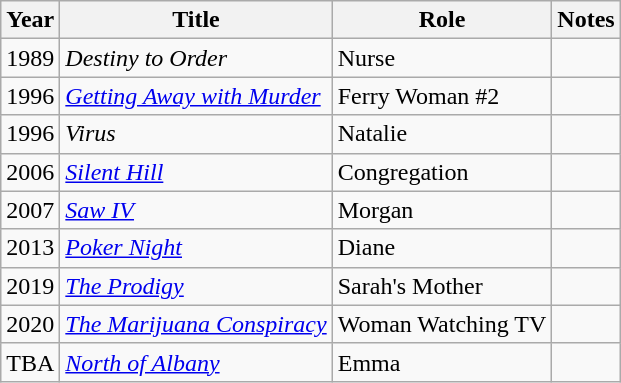<table class="wikitable sortable">
<tr>
<th>Year</th>
<th>Title</th>
<th>Role</th>
<th>Notes</th>
</tr>
<tr>
<td>1989</td>
<td><em>Destiny to Order</em></td>
<td>Nurse</td>
<td></td>
</tr>
<tr>
<td>1996</td>
<td><a href='#'><em>Getting Away with Murder</em></a></td>
<td>Ferry Woman #2</td>
<td></td>
</tr>
<tr>
<td>1996</td>
<td><em>Virus</em></td>
<td>Natalie</td>
<td></td>
</tr>
<tr>
<td>2006</td>
<td><a href='#'><em>Silent Hill</em></a></td>
<td>Congregation</td>
<td></td>
</tr>
<tr>
<td>2007</td>
<td><em><a href='#'>Saw IV</a></em></td>
<td>Morgan</td>
<td></td>
</tr>
<tr>
<td>2013</td>
<td><a href='#'><em>Poker Night</em></a></td>
<td>Diane</td>
<td></td>
</tr>
<tr>
<td>2019</td>
<td><a href='#'><em>The Prodigy</em></a></td>
<td>Sarah's Mother</td>
<td></td>
</tr>
<tr>
<td>2020</td>
<td><em><a href='#'>The Marijuana Conspiracy</a></em></td>
<td>Woman Watching TV</td>
<td></td>
</tr>
<tr>
<td>TBA</td>
<td><em><a href='#'>North of Albany</a></em></td>
<td>Emma</td>
<td></td>
</tr>
</table>
